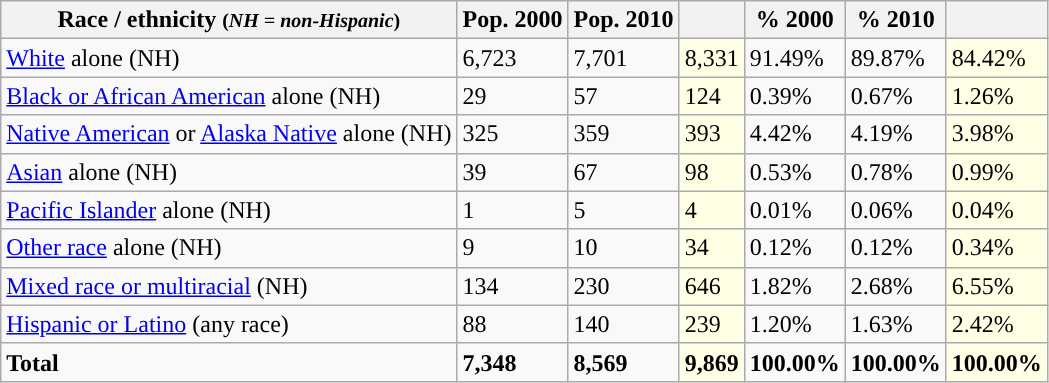<table class="wikitable">
<tr>
<th>Race / ethnicity <small>(<em>NH = non-Hispanic</em>)</small></th>
<th>Pop. 2000</th>
<th>Pop. 2010</th>
<th></th>
<th>% 2000</th>
<th>% 2010</th>
<th></th>
</tr>
<tr>
<td><a href='#'>White</a> alone (NH)</td>
<td>6,723</td>
<td>7,701</td>
<td style='background: #ffffe6;'>8,331</td>
<td>91.49%</td>
<td>89.87%</td>
<td style='background: #ffffe6;'>84.42%</td>
</tr>
<tr>
<td><a href='#'>Black or African American</a> alone (NH)</td>
<td>29</td>
<td>57</td>
<td style='background: #ffffe6;'>124</td>
<td>0.39%</td>
<td>0.67%</td>
<td style='background: #ffffe6;'>1.26%</td>
</tr>
<tr>
<td><a href='#'>Native American</a> or <a href='#'>Alaska Native</a> alone (NH)</td>
<td>325</td>
<td>359</td>
<td style='background: #ffffe6;'>393</td>
<td>4.42%</td>
<td>4.19%</td>
<td style='background: #ffffe6;'>3.98%</td>
</tr>
<tr>
<td><a href='#'>Asian</a> alone (NH)</td>
<td>39</td>
<td>67</td>
<td style='background: #ffffe6;'>98</td>
<td>0.53%</td>
<td>0.78%</td>
<td style='background: #ffffe6;'>0.99%</td>
</tr>
<tr>
<td><a href='#'>Pacific Islander</a> alone (NH)</td>
<td>1</td>
<td>5</td>
<td style='background: #ffffe6;'>4</td>
<td>0.01%</td>
<td>0.06%</td>
<td style='background: #ffffe6;'>0.04%</td>
</tr>
<tr>
<td><a href='#'>Other race</a> alone (NH)</td>
<td>9</td>
<td>10</td>
<td style='background: #ffffe6;'>34</td>
<td>0.12%</td>
<td>0.12%</td>
<td style='background: #ffffe6;'>0.34%</td>
</tr>
<tr>
<td><a href='#'>Mixed race or multiracial</a> (NH)</td>
<td>134</td>
<td>230</td>
<td style='background: #ffffe6;'>646</td>
<td>1.82%</td>
<td>2.68%</td>
<td style='background: #ffffe6;'>6.55%</td>
</tr>
<tr>
<td><a href='#'>Hispanic or Latino</a> (any race)</td>
<td>88</td>
<td>140</td>
<td style='background: #ffffe6;'>239</td>
<td>1.20%</td>
<td>1.63%</td>
<td style='background: #ffffe6;'>2.42%</td>
</tr>
<tr>
<td><strong>Total</strong></td>
<td><strong>7,348</strong></td>
<td><strong>8,569</strong></td>
<td style='background: #ffffe6;'><strong>9,869</strong></td>
<td><strong>100.00%</strong></td>
<td><strong>100.00%</strong></td>
<td style='background: #ffffe6;'><strong>100.00%</strong></td>
</tr>
</table>
